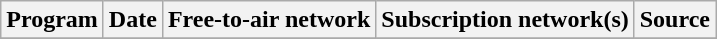<table class="wikitable plainrowheaders sortable" style="text-align:left">
<tr>
<th scope="col">Program</th>
<th scope="col">Date</th>
<th scope="col">Free-to-air network</th>
<th scope="col">Subscription network(s)</th>
<th scope="col" class="unsortable">Source</th>
</tr>
<tr>
</tr>
</table>
